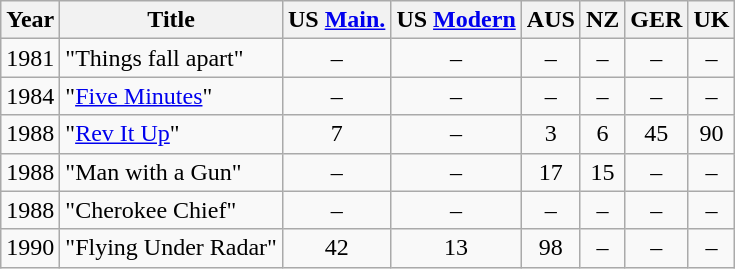<table class="wikitable">
<tr>
<th style="text-align: center;">Year</th>
<th style="text-align: center;">Title</th>
<th style="text-align: center;">US <a href='#'>Main.</a></th>
<th style="text-align: center;">US <a href='#'>Modern</a></th>
<th style="text-align: center;">AUS </th>
<th style="text-align: center;">NZ</th>
<th style="text-align: center;">GER</th>
<th style="text-align: center;">UK</th>
</tr>
<tr>
<td style="text-align: center;">1981</td>
<td>"Things fall apart"</td>
<td style="text-align: center;">–</td>
<td style="text-align: center;">–</td>
<td style="text-align: center;">–</td>
<td style="text-align: center;">–</td>
<td style="text-align: center;">–</td>
<td style="text-align: center;">–</td>
</tr>
<tr>
<td style="text-align: center;">1984</td>
<td>"<a href='#'>Five Minutes</a>"</td>
<td style="text-align: center;">–</td>
<td style="text-align: center;">–</td>
<td style="text-align: center;">–</td>
<td style="text-align: center;">–</td>
<td style="text-align: center;">–</td>
<td style="text-align: center;">–</td>
</tr>
<tr>
<td style="text-align: center;">1988</td>
<td>"<a href='#'>Rev It Up</a>"</td>
<td style="text-align: center;">7</td>
<td style="text-align: center;">–</td>
<td style="text-align: center;">3</td>
<td style="text-align: center;">6</td>
<td style="text-align: center;">45</td>
<td style="text-align: center;">90</td>
</tr>
<tr>
<td style="text-align: center;">1988</td>
<td>"Man with a Gun"</td>
<td style="text-align: center;">–</td>
<td style="text-align: center;">–</td>
<td style="text-align: center;">17</td>
<td style="text-align: center;">15</td>
<td style="text-align: center;">–</td>
<td style="text-align: center;">–</td>
</tr>
<tr>
<td style="text-align: center;">1988</td>
<td>"Cherokee Chief"</td>
<td style="text-align: center;">–</td>
<td style="text-align: center;">–</td>
<td style="text-align: center;">–</td>
<td style="text-align: center;">–</td>
<td style="text-align: center;">–</td>
<td style="text-align: center;">–</td>
</tr>
<tr>
<td style="text-align: center;">1990</td>
<td>"Flying Under Radar"</td>
<td style="text-align: center;">42</td>
<td style="text-align: center;">13</td>
<td style="text-align: center;">98</td>
<td style="text-align: center;">–</td>
<td style="text-align: center;">–</td>
<td style="text-align: center;">–</td>
</tr>
</table>
